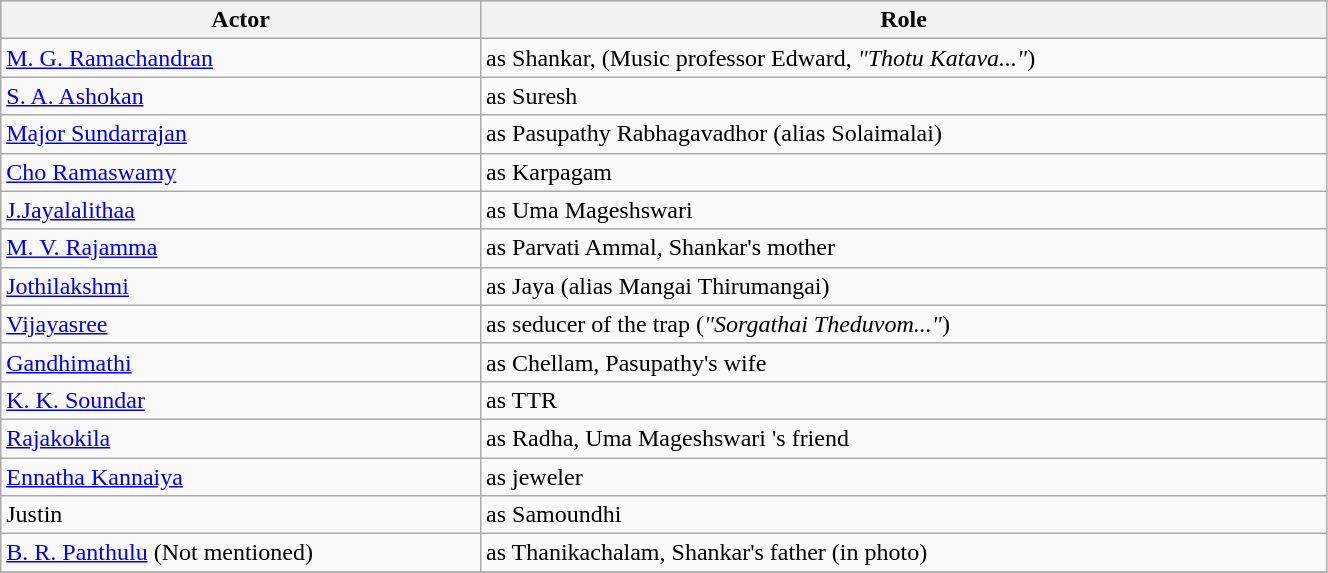<table class="wikitable" width="70%">
<tr bgcolor="#CCCCCC">
<th>Actor</th>
<th>Role</th>
</tr>
<tr>
<td><a href='#'>M. G. Ramachandran</a></td>
<td>as Shankar, (Music professor Edward, <em>"Thotu Katava..."</em>)</td>
</tr>
<tr>
<td><a href='#'>S. A. Ashokan</a></td>
<td>as Suresh</td>
</tr>
<tr>
<td><a href='#'>Major Sundarrajan</a></td>
<td>as Pasupathy Rabhagavadhor (alias Solaimalai)</td>
</tr>
<tr>
<td><a href='#'>Cho Ramaswamy</a></td>
<td>as Karpagam</td>
</tr>
<tr>
<td><a href='#'>J.Jayalalithaa</a></td>
<td>as Uma Mageshswari</td>
</tr>
<tr>
<td><a href='#'>M. V. Rajamma</a></td>
<td>as Parvati Ammal, Shankar's mother</td>
</tr>
<tr>
<td><a href='#'>Jothilakshmi</a></td>
<td>as Jaya (alias Mangai Thirumangai)</td>
</tr>
<tr>
<td><a href='#'>Vijayasree</a></td>
<td>as seducer of the trap (<em>"Sorgathai Theduvom..."</em>)</td>
</tr>
<tr>
<td><a href='#'>Gandhimathi</a></td>
<td>as Chellam, Pasupathy's wife</td>
</tr>
<tr>
<td><a href='#'>K. K. Soundar</a></td>
<td>as TTR</td>
</tr>
<tr>
<td><a href='#'>Rajakokila</a></td>
<td>as Radha, Uma Mageshswari 's friend</td>
</tr>
<tr>
<td><a href='#'>Ennatha Kannaiya</a></td>
<td>as jeweler</td>
</tr>
<tr>
<td>Justin</td>
<td>as Samoundhi</td>
</tr>
<tr>
<td><a href='#'>B. R. Panthulu</a> (Not mentioned)</td>
<td>as Thanikachalam, Shankar's father (in photo)</td>
</tr>
<tr>
</tr>
</table>
